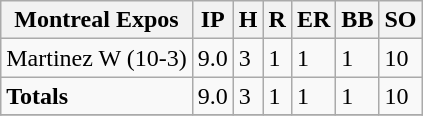<table class="wikitable sortable">
<tr>
<th>Montreal Expos</th>
<th>IP</th>
<th>H</th>
<th>R</th>
<th>ER</th>
<th>BB</th>
<th>SO</th>
</tr>
<tr>
<td>Martinez W (10-3)</td>
<td>9.0</td>
<td>3</td>
<td>1</td>
<td>1</td>
<td>1</td>
<td>10</td>
</tr>
<tr>
<td><strong>Totals</strong></td>
<td>9.0</td>
<td>3</td>
<td>1</td>
<td>1</td>
<td>1</td>
<td>10</td>
</tr>
<tr>
</tr>
</table>
